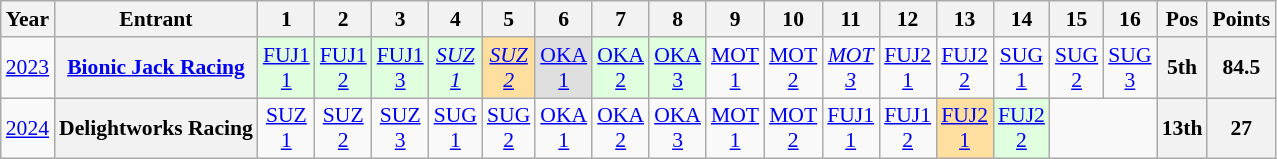<table class="wikitable" style="text-align:center; font-size:90%">
<tr>
<th>Year</th>
<th>Entrant</th>
<th>1</th>
<th>2</th>
<th>3</th>
<th>4</th>
<th>5</th>
<th>6</th>
<th>7</th>
<th>8</th>
<th>9</th>
<th>10</th>
<th>11</th>
<th>12</th>
<th>13</th>
<th>14</th>
<th>15</th>
<th>16</th>
<th>Pos</th>
<th>Points</th>
</tr>
<tr>
<td><a href='#'>2023</a></td>
<th><a href='#'>Bionic Jack Racing</a></th>
<td style="background:#dfffdf;"><a href='#'>FUJ1<br>1</a><br></td>
<td style="background:#dfffdf;"><a href='#'>FUJ1<br>2</a><br></td>
<td style="background:#dfffdf;"><a href='#'>FUJ1<br>3</a><br></td>
<td style="background:#dfffdf;"><em><a href='#'>SUZ<br>1</a><br></em></td>
<td style="background:#ffdf9f;"><em><a href='#'>SUZ<br>2</a></em><br></td>
<td style="background:#dfdfdf;"><a href='#'>OKA<br>1</a><br></td>
<td style="background:#dfffdf;"><a href='#'>OKA<br>2</a><br></td>
<td style="background:#dfffdf;"><a href='#'>OKA<br>3</a><br></td>
<td style="background:#;"><a href='#'>MOT<br>1</a><br></td>
<td style="background:#;"><a href='#'>MOT<br>2</a><br></td>
<td style="background:#;"><em><a href='#'>MOT<br>3</a></em><br></td>
<td style="background:#;"><a href='#'>FUJ2<br>1</a><br></td>
<td style="background:#;"><a href='#'>FUJ2<br>2</a><br></td>
<td style="background:#;"><a href='#'>SUG<br>1</a><br></td>
<td style="background:#;"><a href='#'>SUG<br>2</a><br></td>
<td style="background:#;"><a href='#'>SUG<br>3</a><br></td>
<th>5th</th>
<th>84.5</th>
</tr>
<tr>
<td><a href='#'>2024</a></td>
<th>Delightworks Racing</th>
<td style="background:#;"><a href='#'>SUZ<br>1</a><br></td>
<td style="background:#;"><a href='#'>SUZ<br>2</a><br></td>
<td style="background:#;"><a href='#'>SUZ<br>3</a><br></td>
<td style="background:#;"><a href='#'>SUG<br>1</a><br></td>
<td style="background:#;"><a href='#'>SUG<br>2</a><br></td>
<td style="background:#;"><a href='#'>OKA<br>1</a><br></td>
<td style="background:#;"><a href='#'>OKA<br>2</a><br></td>
<td style="background:#;"><a href='#'>OKA<br>3</a><br></td>
<td style="background:#;"><a href='#'>MOT<br>1</a><br></td>
<td style="background:#;"><a href='#'>MOT<br>2</a><br></td>
<td style="background:#;"><a href='#'>FUJ1<br>1</a><br></td>
<td style="background:#;"><a href='#'>FUJ1<br>2</a><br></td>
<td style="background:#ffdf9f;"><a href='#'>FUJ2<br>1</a><br></td>
<td style="background:#dfffdf;"><a href='#'>FUJ2<br>2</a><br></td>
<td colspan=2></td>
<th>13th</th>
<th>27</th>
</tr>
</table>
